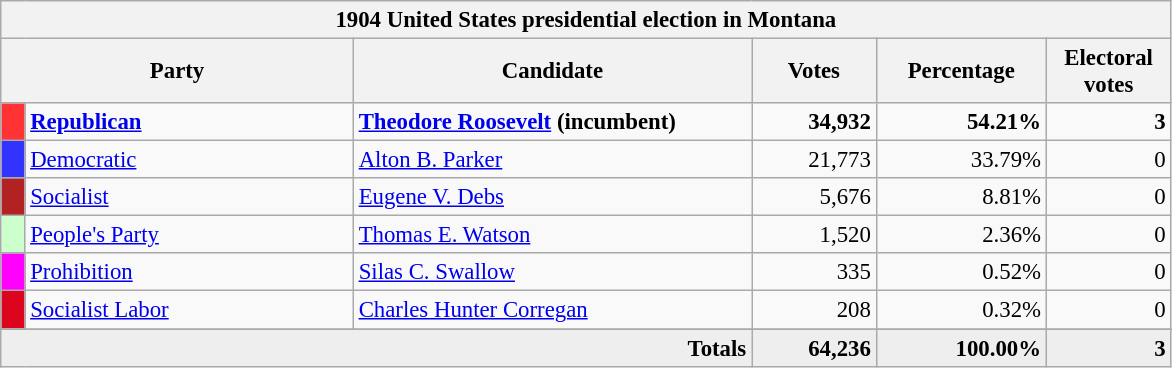<table class="wikitable" style="font-size: 95%;">
<tr>
<th colspan="6">1904 United States presidential election in Montana</th>
</tr>
<tr>
<th colspan="2" style="width: 15em">Party</th>
<th style="width: 17em">Candidate</th>
<th style="width: 5em">Votes</th>
<th style="width: 7em">Percentage</th>
<th style="width: 5em">Electoral votes</th>
</tr>
<tr>
<th style="background-color:#FF3333; width: 3px"></th>
<td style="width: 130px"><strong><a href='#'>Republican</a></strong></td>
<td><strong><a href='#'>Theodore Roosevelt</a> (incumbent)</strong></td>
<td align="right"><strong>34,932</strong></td>
<td align="right"><strong>54.21%</strong></td>
<td align="right"><strong>3</strong></td>
</tr>
<tr>
<th style="background-color:#3333FF; width: 3px"></th>
<td style="width: 130px"><a href='#'>Democratic</a></td>
<td><a href='#'>Alton B. Parker</a></td>
<td align="right">21,773</td>
<td align="right">33.79%</td>
<td align="right">0</td>
</tr>
<tr>
<th style="background-color:#B22222; width: 3px"></th>
<td style="width: 130px"><a href='#'>Socialist</a></td>
<td><a href='#'>Eugene V. Debs</a></td>
<td align="right">5,676</td>
<td align="right">8.81%</td>
<td align="right">0</td>
</tr>
<tr>
<th style="background-color:#CCFFCC; width: 3px"></th>
<td style="width: 130px"><a href='#'>People's Party</a></td>
<td><a href='#'>Thomas E. Watson</a></td>
<td align="right">1,520</td>
<td align="right">2.36%</td>
<td align="right">0</td>
</tr>
<tr>
<th style="background-color:#FF00FF; width: 3px"></th>
<td style="width: 130px"><a href='#'>Prohibition</a></td>
<td><a href='#'>Silas C. Swallow</a></td>
<td align="right">335</td>
<td align="right">0.52%</td>
<td align="right">0</td>
</tr>
<tr>
<th style="background-color:#DD051D; width: 3px"></th>
<td style="width: 130px"><a href='#'>Socialist Labor</a></td>
<td><a href='#'>Charles Hunter Corregan</a></td>
<td align="right">208</td>
<td align="right">0.32%</td>
<td align="right">0</td>
</tr>
<tr>
</tr>
<tr bgcolor="#EEEEEE">
<td colspan="3" align="right"><strong>Totals</strong></td>
<td align="right"><strong>64,236</strong></td>
<td align="right"><strong>100.00%</strong></td>
<td align="right"><strong>3</strong></td>
</tr>
</table>
